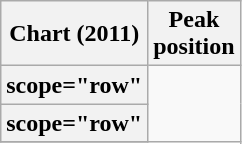<table class="wikitable sortable plainrowheaders" style="text-align:center">
<tr>
<th scope="col">Chart (2011)</th>
<th scope="col">Peak<br>position</th>
</tr>
<tr>
<th>scope="row"</th>
</tr>
<tr>
<th>scope="row"</th>
</tr>
<tr>
</tr>
</table>
